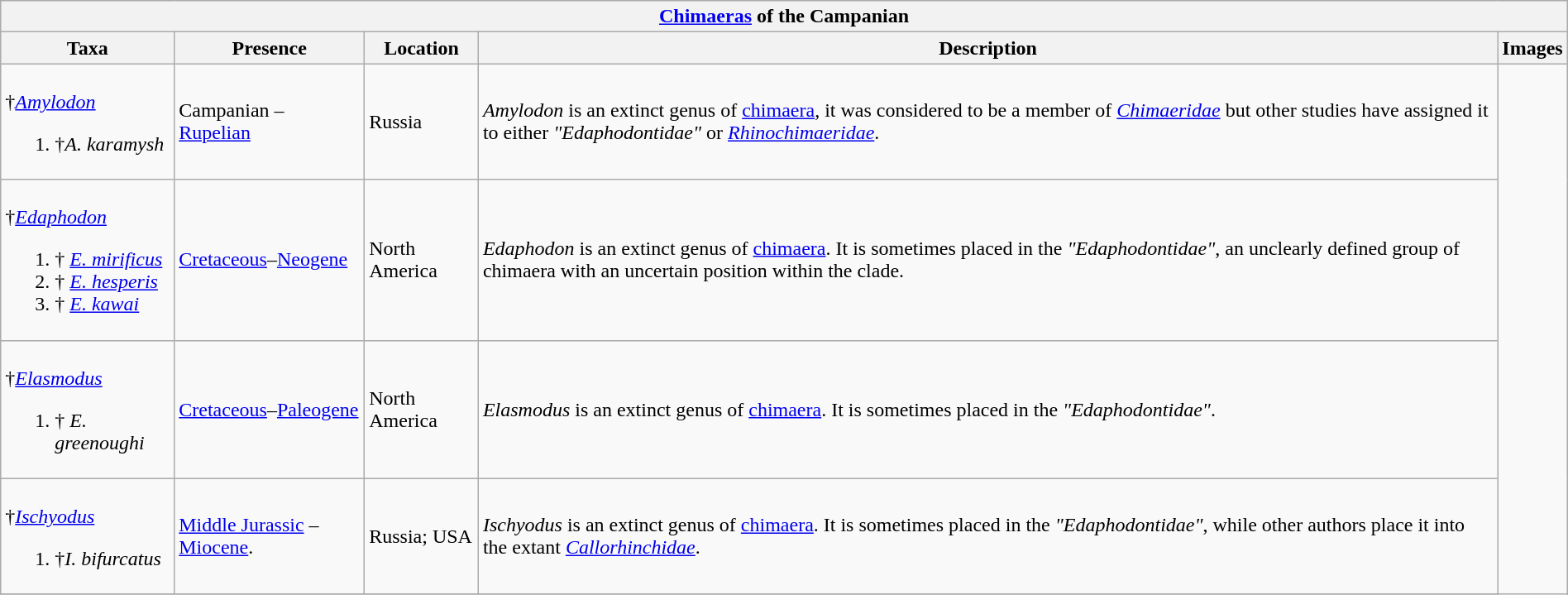<table class="wikitable" align="center" width="100%">
<tr>
<th colspan="5" align="center"><a href='#'>Chimaeras</a> of the Campanian</th>
</tr>
<tr>
<th>Taxa</th>
<th>Presence</th>
<th>Location</th>
<th>Description</th>
<th>Images</th>
</tr>
<tr>
<td><br>†<em><a href='#'>Amylodon</a></em><ol><li>†<em>A. karamysh </em></li></ol></td>
<td>Campanian – <a href='#'>Rupelian</a></td>
<td>Russia</td>
<td><em>Amylodon</em> is an extinct genus of <a href='#'>chimaera</a>, it was considered to be a member of <em><a href='#'>Chimaeridae</a></em> but other studies have assigned it to  either <em>"Edaphodontidae"</em> or <em><a href='#'>Rhinochimaeridae</a></em>.</td>
<td rowspan="99"></td>
</tr>
<tr>
<td><br>†<em><a href='#'>Edaphodon</a></em><ol><li>†<em> <a href='#'>E. mirificus</a></em></li><li>†<em> <a href='#'>E. hesperis</a></em></li><li>†<em> <a href='#'>E. kawai</a></em></li></ol></td>
<td><a href='#'>Cretaceous</a>–<a href='#'>Neogene</a></td>
<td>North America</td>
<td><em>Edaphodon</em> is an extinct genus of <a href='#'>chimaera</a>. It is sometimes placed in the <em>"Edaphodontidae"</em>, an unclearly defined group of chimaera with an uncertain position within the clade.</td>
</tr>
<tr>
<td><br>†<em><a href='#'>Elasmodus</a></em><ol><li>†<em> E. greenoughi</em></li></ol></td>
<td><a href='#'>Cretaceous</a>–<a href='#'>Paleogene</a></td>
<td>North America</td>
<td><em>Elasmodus</em> is an extinct genus of <a href='#'>chimaera</a>. It is sometimes placed in the <em>"Edaphodontidae"</em>.</td>
</tr>
<tr>
<td><br>†<em><a href='#'>Ischyodus</a></em><ol><li>†<em>I. bifurcatus</em></li></ol></td>
<td><a href='#'>Middle Jurassic</a> – <a href='#'>Miocene</a>.</td>
<td>Russia; USA</td>
<td><em>Ischyodus</em> is an extinct genus of <a href='#'>chimaera</a>. It is sometimes placed in the <em>"Edaphodontidae"</em>, while other authors place it into the extant <em><a href='#'>Callorhinchidae</a></em>.</td>
</tr>
<tr>
</tr>
</table>
